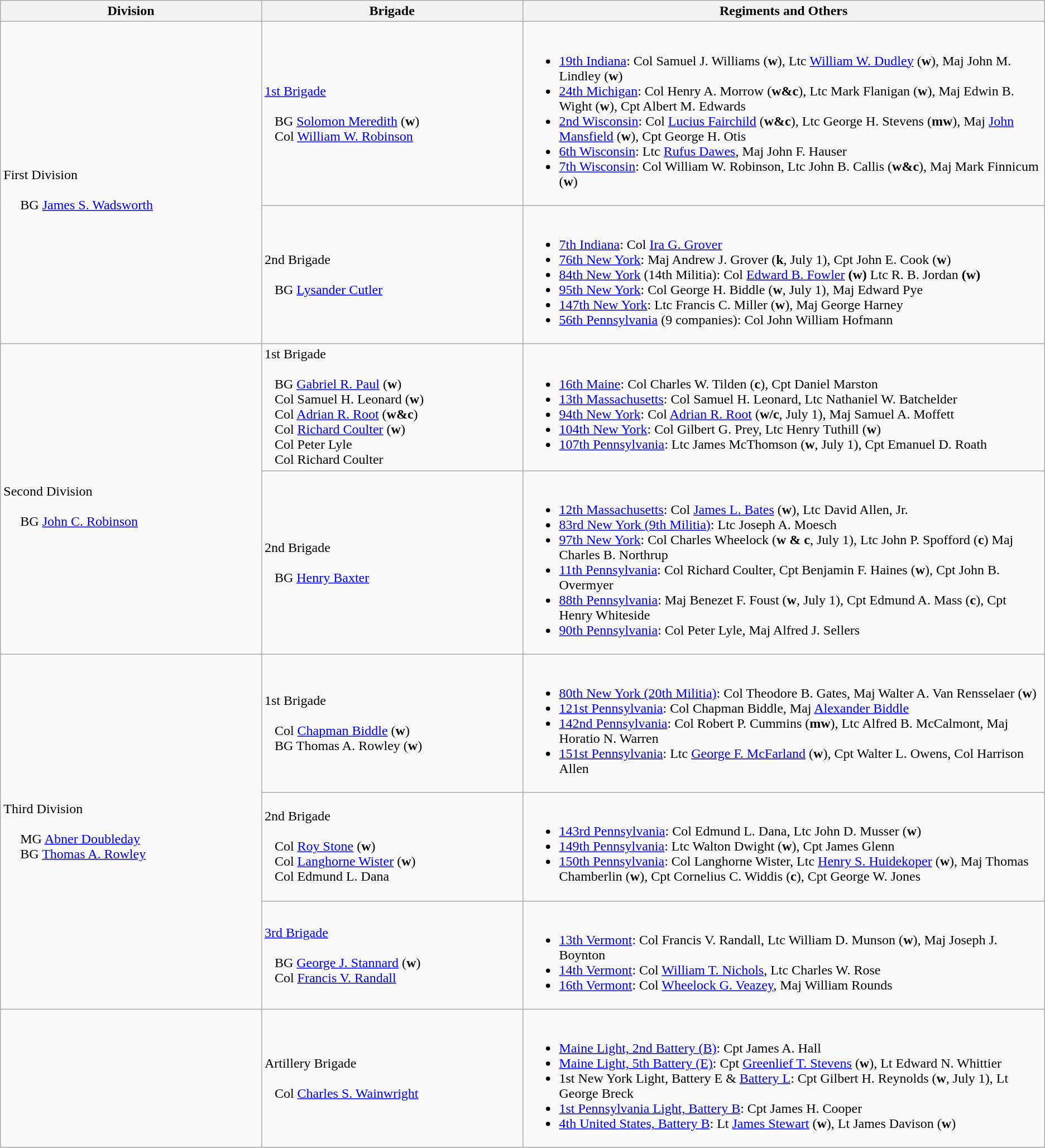<table class="wikitable">
<tr>
<th style="width:25%;">Division</th>
<th style="width:25%;">Brigade</th>
<th>Regiments and Others</th>
</tr>
<tr>
<td rowspan=2><br>First Division<br>

<br>    
BG <a href='#'>James S. Wadsworth</a></td>
<td><a href='#'>1st Brigade</a><br><br>  
BG <a href='#'>Solomon Meredith</a> (<strong>w</strong>)
<br>  
Col <a href='#'>William W. Robinson</a></td>
<td><br><ul><li><a href='#'>19th Indiana</a>: Col Samuel J. Williams (<strong>w</strong>), Ltc <a href='#'>William W. Dudley</a> (<strong>w</strong>), Maj John M. Lindley (<strong>w</strong>)</li><li><a href='#'>24th Michigan</a>: Col Henry A. Morrow (<strong>w&c</strong>), Ltc Mark Flanigan (<strong>w</strong>), Maj Edwin B. Wight (<strong>w</strong>), Cpt Albert M. Edwards</li><li><a href='#'>2nd Wisconsin</a>: Col <a href='#'>Lucius Fairchild</a> (<strong>w&c</strong>), Ltc George H. Stevens (<strong>mw</strong>), Maj <a href='#'>John Mansfield</a> (<strong>w</strong>), Cpt George H. Otis</li><li><a href='#'>6th Wisconsin</a>: Ltc <a href='#'>Rufus Dawes</a>, Maj John F. Hauser</li><li><a href='#'>7th Wisconsin</a>: Col William W. Robinson, Ltc John B. Callis (<strong>w&c</strong>), Maj Mark Finnicum (<strong>w</strong>)</li></ul></td>
</tr>
<tr>
<td>2nd Brigade<br><br>  
BG <a href='#'>Lysander Cutler</a></td>
<td><br><ul><li><a href='#'>7th Indiana</a>: Col <a href='#'>Ira G. Grover</a></li><li><a href='#'>76th New York</a>: Maj Andrew J. Grover (<strong>k</strong>, July 1), Cpt John E. Cook (<strong>w</strong>)</li><li><a href='#'>84th New York</a> (14th Militia): Col <a href='#'>Edward B. Fowler</a> <strong>(w)</strong> Ltc R. B. Jordan <strong>(w)</strong></li><li><a href='#'>95th New York</a>: Col George H. Biddle (<strong>w</strong>, July 1), Maj Edward Pye</li><li><a href='#'>147th New York</a>: Ltc Francis C. Miller (<strong>w</strong>), Maj George Harney</li><li><a href='#'>56th Pennsylvania</a> (9 companies): Col John William Hofmann</li></ul></td>
</tr>
<tr>
<td rowspan=2><br>Second Division<br>

<br>    
BG <a href='#'>John C. Robinson</a></td>
<td>1st Brigade<br><br>  
BG <a href='#'>Gabriel R. Paul</a> (<strong>w</strong>)
<br>  
Col Samuel H. Leonard (<strong>w</strong>)
<br>  
Col <a href='#'>Adrian R. Root</a> (<strong>w&c</strong>)
<br>  
Col <a href='#'>Richard Coulter</a> (<strong>w</strong>)
<br>  
Col Peter Lyle
<br>  
Col Richard Coulter</td>
<td><br><ul><li><a href='#'>16th Maine</a>: Col Charles W. Tilden (<strong>c</strong>), Cpt Daniel Marston</li><li><a href='#'>13th Massachusetts</a>: Col Samuel H. Leonard, Ltc Nathaniel W. Batchelder</li><li><a href='#'>94th New York</a>: Col <a href='#'>Adrian R. Root</a> (<strong>w/c</strong>, July 1), Maj Samuel A. Moffett</li><li><a href='#'>104th New York</a>: Col Gilbert G. Prey, Ltc Henry Tuthill (<strong>w</strong>)</li><li><a href='#'>107th Pennsylvania</a>: Ltc James McThomson (<strong>w</strong>, July 1), Cpt Emanuel D. Roath</li></ul></td>
</tr>
<tr>
<td>2nd Brigade<br><br>  
BG <a href='#'>Henry Baxter</a></td>
<td><br><ul><li><a href='#'>12th Massachusetts</a>: Col <a href='#'>James L. Bates</a> (<strong>w</strong>), Ltc David Allen, Jr.</li><li><a href='#'>83rd New York (9th Militia)</a>: Ltc Joseph A. Moesch</li><li><a href='#'>97th New York</a>: Col Charles Wheelock (<strong>w & c</strong>, July 1), Ltc John P. Spofford (<strong>c</strong>) Maj Charles B. Northrup</li><li><a href='#'>11th Pennsylvania</a>: Col Richard Coulter, Cpt Benjamin F. Haines (<strong>w</strong>), Cpt John B. Overmyer</li><li><a href='#'>88th Pennsylvania</a>: Maj Benezet F. Foust (<strong>w</strong>, July 1), Cpt Edmund A. Mass (<strong>c</strong>), Cpt Henry Whiteside</li><li><a href='#'>90th Pennsylvania</a>: Col Peter Lyle, Maj Alfred J. Sellers</li></ul></td>
</tr>
<tr>
<td rowspan=3><br>Third Division<br>

<br>    
MG <a href='#'>Abner Doubleday</a>
<br>    
BG <a href='#'>Thomas A. Rowley</a>
<br>    </td>
<td>1st Brigade<br><br>  
Col <a href='#'>Chapman Biddle</a> (<strong>w</strong>)
<br>  
BG Thomas A. Rowley (<strong>w</strong>)</td>
<td><br><ul><li><a href='#'>80th New York (20th Militia)</a>: Col Theodore B. Gates, Maj Walter A. Van Rensselaer (<strong>w</strong>)</li><li><a href='#'>121st Pennsylvania</a>: Col Chapman Biddle, Maj <a href='#'>Alexander Biddle</a></li><li><a href='#'>142nd Pennsylvania</a>: Col Robert P. Cummins (<strong>mw</strong>), Ltc Alfred B. McCalmont, Maj Horatio N. Warren</li><li><a href='#'>151st Pennsylvania</a>: Ltc <a href='#'>George F. McFarland</a> (<strong>w</strong>), Cpt Walter L. Owens, Col Harrison Allen</li></ul></td>
</tr>
<tr>
<td>2nd Brigade<br><br>  
Col <a href='#'>Roy Stone</a> (<strong>w</strong>)
<br>  
Col <a href='#'>Langhorne Wister</a> (<strong>w</strong>)
<br>  
Col Edmund L. Dana</td>
<td><br><ul><li><a href='#'>143rd Pennsylvania</a>: Col Edmund L. Dana, Ltc John D. Musser (<strong>w</strong>)</li><li><a href='#'>149th Pennsylvania</a>: Ltc Walton Dwight (<strong>w</strong>), Cpt James Glenn</li><li><a href='#'>150th Pennsylvania</a>: Col Langhorne Wister, Ltc <a href='#'>Henry S. Huidekoper</a> (<strong>w</strong>), Maj Thomas Chamberlin (<strong>w</strong>), Cpt Cornelius C. Widdis (<strong>c</strong>), Cpt George W. Jones</li></ul></td>
</tr>
<tr>
<td><a href='#'>3rd Brigade</a><br><br>  
BG <a href='#'>George J. Stannard</a> (<strong>w</strong>)
<br>  
Col <a href='#'>Francis V. Randall</a></td>
<td><br><ul><li><a href='#'>13th Vermont</a>: Col Francis V. Randall, Ltc William D. Munson (<strong>w</strong>), Maj Joseph J. Boynton</li><li><a href='#'>14th Vermont</a>: Col <a href='#'>William T. Nichols</a>, Ltc Charles W. Rose</li><li><a href='#'>16th Vermont</a>: Col <a href='#'>Wheelock G. Veazey</a>, Maj William Rounds</li></ul></td>
</tr>
<tr>
<td></td>
<td>Artillery Brigade<br><br>  
Col <a href='#'>Charles S. Wainwright</a></td>
<td><br><ul><li><a href='#'>Maine Light, 2nd Battery (B)</a>: Cpt James A. Hall</li><li><a href='#'>Maine Light, 5th Battery (E)</a>: Cpt <a href='#'>Greenlief T. Stevens</a> (<strong>w</strong>), Lt Edward N. Whittier</li><li>1st New York Light, Battery E & <a href='#'>Battery L</a>: Cpt Gilbert H. Reynolds (<strong>w</strong>, July 1), Lt George Breck</li><li><a href='#'>1st Pennsylvania Light, Battery B</a>: Cpt James H. Cooper</li><li><a href='#'>4th United States, Battery B</a>: Lt <a href='#'>James Stewart</a> (<strong>w</strong>), Lt James Davison (<strong>w</strong>)</li></ul></td>
</tr>
</table>
